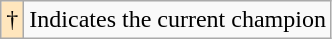<table class="wikitable">
<tr>
<td style="background-color:#ffe6bd">†</td>
<td>Indicates the current champion</td>
</tr>
</table>
